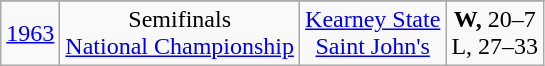<table class="wikitable" style="text-align:center">
<tr>
</tr>
<tr>
<td><a href='#'>1963</a></td>
<td>Semifinals<br><a href='#'>National Championship</a></td>
<td><a href='#'>Kearney State</a><br><a href='#'>Saint John's</a></td>
<td><strong>W,</strong> 20–7<br>L, 27–33</td>
</tr>
</table>
